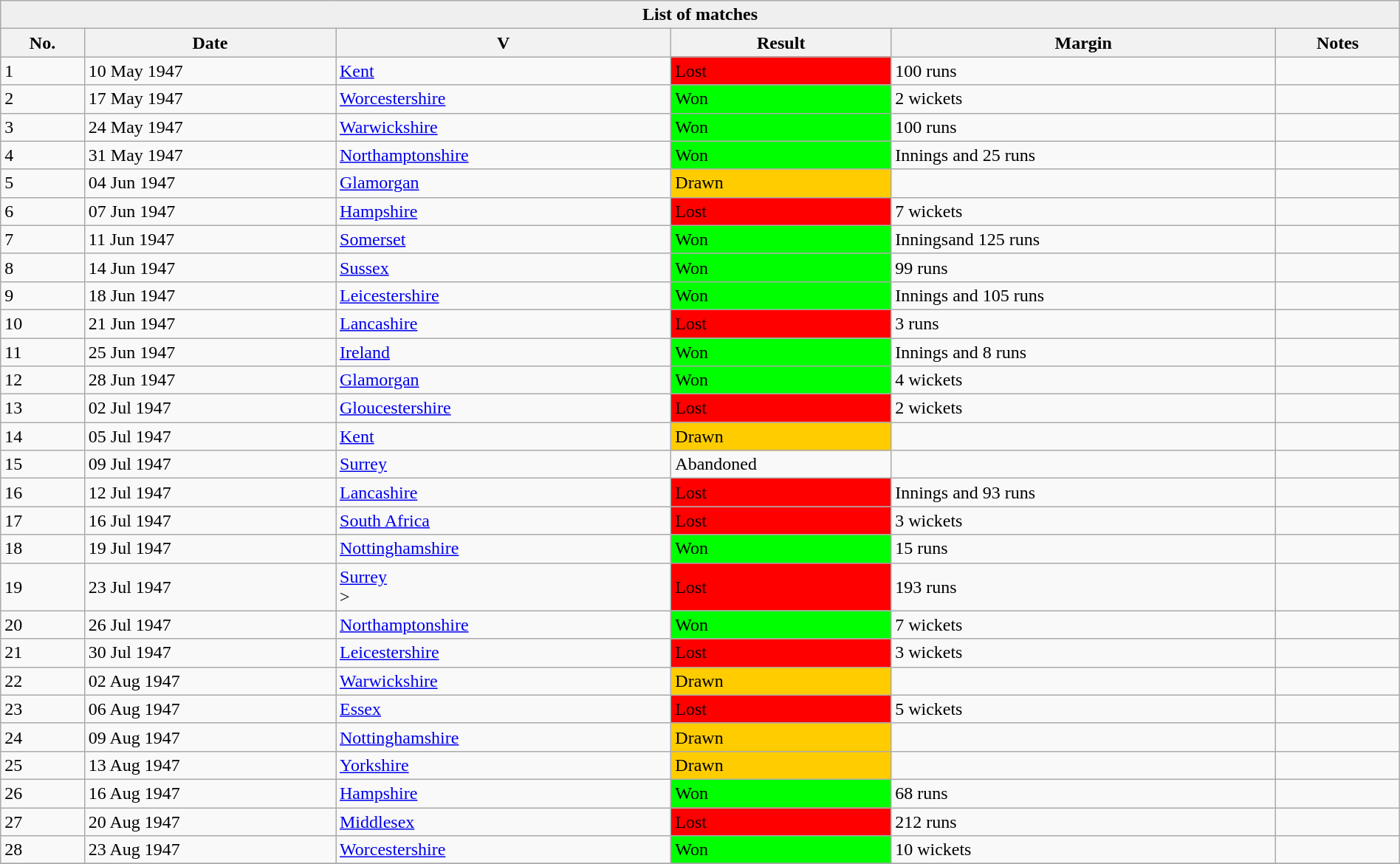<table class="wikitable" style="width:100%;">
<tr>
<th style="background:#efefef;" colspan=6>List of  matches</th>
</tr>
<tr style="background:#efefef;">
<th>No.</th>
<th>Date</th>
<th>V</th>
<th>Result</th>
<th>Margin</th>
<th>Notes</th>
</tr>
<tr>
<td>1</td>
<td>10 May 1947</td>
<td><a href='#'>Kent</a> <br> </td>
<td style="background:#f00;">Lost</td>
<td>100 runs</td>
<td></td>
</tr>
<tr>
<td>2</td>
<td>17 May 1947</td>
<td><a href='#'>Worcestershire</a><br> </td>
<td style="background:#0f0;">Won</td>
<td>2 wickets</td>
<td></td>
</tr>
<tr>
<td>3</td>
<td>24 May 1947</td>
<td><a href='#'>Warwickshire</a> <br> </td>
<td style="background:#0f0;">Won</td>
<td>100 runs</td>
<td></td>
</tr>
<tr>
<td>4</td>
<td>31 May 1947</td>
<td><a href='#'>Northamptonshire</a> <br> </td>
<td style="background:#0f0;">Won</td>
<td>Innings and 25 runs</td>
<td></td>
</tr>
<tr>
<td>5</td>
<td>04 Jun 1947</td>
<td><a href='#'>Glamorgan</a> <br> </td>
<td style="background:#fc0;">Drawn</td>
<td></td>
<td></td>
</tr>
<tr>
<td>6</td>
<td>07 Jun 1947</td>
<td><a href='#'>Hampshire</a><br></td>
<td style="background:#f00;">Lost</td>
<td>7 wickets</td>
<td></td>
</tr>
<tr>
<td>7</td>
<td>11 Jun 1947</td>
<td><a href='#'>Somerset</a><br></td>
<td style="background:#0f0;">Won</td>
<td>Inningsand 125 runs</td>
<td></td>
</tr>
<tr>
<td>8</td>
<td>14 Jun 1947</td>
<td><a href='#'>Sussex</a>  <br></td>
<td style="background:#0f0;">Won</td>
<td>99 runs</td>
<td></td>
</tr>
<tr>
<td>9</td>
<td>18 Jun 1947</td>
<td><a href='#'>Leicestershire</a><br> </td>
<td style="background:#0f0;">Won</td>
<td>Innings and 105 runs</td>
<td></td>
</tr>
<tr>
<td>10</td>
<td>21 Jun 1947</td>
<td><a href='#'>Lancashire</a> <br> </td>
<td style="background:#f00;">Lost</td>
<td>3 runs</td>
<td></td>
</tr>
<tr>
<td>11</td>
<td>25 Jun 1947</td>
<td><a href='#'>Ireland</a> <br></td>
<td style="background:#0f0;">Won</td>
<td>Innings and 8 runs</td>
<td></td>
</tr>
<tr>
<td>12</td>
<td>28 Jun 1947</td>
<td><a href='#'>Glamorgan</a> <br> </td>
<td style="background:#0f0;">Won</td>
<td>4 wickets</td>
<td></td>
</tr>
<tr>
<td>13</td>
<td>02 Jul 1947</td>
<td><a href='#'>Gloucestershire</a> <br></td>
<td style="background:#f00;">Lost</td>
<td>2 wickets</td>
<td></td>
</tr>
<tr>
<td>14</td>
<td>05 Jul 1947</td>
<td><a href='#'>Kent</a> <br> </td>
<td style="background:#fc0;">Drawn</td>
<td></td>
<td></td>
</tr>
<tr>
<td>15</td>
<td>09 Jul 1947</td>
<td><a href='#'>Surrey</a><br> </td>
<td>Abandoned</td>
<td></td>
<td></td>
</tr>
<tr>
<td>16</td>
<td>12 Jul 1947</td>
<td><a href='#'>Lancashire</a> <br> </td>
<td style="background:#f00;">Lost</td>
<td>Innings and 93 runs</td>
<td></td>
</tr>
<tr>
<td>17</td>
<td>16 Jul 1947</td>
<td><a href='#'>South Africa</a><br> </td>
<td style="background:#f00;">Lost</td>
<td>3 wickets</td>
<td></td>
</tr>
<tr>
<td>18</td>
<td>19 Jul 1947</td>
<td><a href='#'>Nottinghamshire</a><br> </td>
<td style="background:#0f0;">Won</td>
<td>15 runs</td>
<td></td>
</tr>
<tr>
<td>19</td>
<td>23 Jul 1947</td>
<td><a href='#'>Surrey</a> <br>  ></td>
<td style="background:#f00;">Lost</td>
<td>193 runs</td>
<td></td>
</tr>
<tr>
<td>20</td>
<td>26 Jul 1947</td>
<td><a href='#'>Northamptonshire</a> <br> </td>
<td style="background:#0f0;">Won</td>
<td>7 wickets</td>
<td></td>
</tr>
<tr>
<td>21</td>
<td>30 Jul 1947</td>
<td><a href='#'>Leicestershire</a><br></td>
<td style="background:#f00;">Lost</td>
<td>3 wickets</td>
<td></td>
</tr>
<tr>
<td>22</td>
<td>02 Aug 1947</td>
<td><a href='#'>Warwickshire</a> <br></td>
<td style="background:#fc0;">Drawn</td>
<td></td>
<td></td>
</tr>
<tr>
<td>23</td>
<td>06 Aug 1947</td>
<td><a href='#'>Essex</a>  <br></td>
<td style="background:#f00;">Lost</td>
<td>5 wickets</td>
<td></td>
</tr>
<tr>
<td>24</td>
<td>09 Aug 1947</td>
<td><a href='#'>Nottinghamshire</a> <br> </td>
<td style="background:#fc0;">Drawn</td>
<td></td>
<td></td>
</tr>
<tr>
<td>25</td>
<td>13 Aug 1947</td>
<td><a href='#'>Yorkshire</a> <br> </td>
<td style="background:#fc0;">Drawn</td>
<td></td>
<td></td>
</tr>
<tr>
<td>26</td>
<td>16 Aug 1947</td>
<td><a href='#'>Hampshire</a><br> </td>
<td style="background:#0f0;">Won</td>
<td>68 runs</td>
<td></td>
</tr>
<tr>
<td>27</td>
<td>20 Aug 1947</td>
<td><a href='#'>Middlesex</a> <br> </td>
<td style="background:#f00;">Lost</td>
<td>212 runs</td>
<td></td>
</tr>
<tr>
<td>28</td>
<td>23 Aug 1947</td>
<td><a href='#'>Worcestershire</a>  <br> </td>
<td style="background:#0f0;">Won</td>
<td>10 wickets</td>
<td></td>
</tr>
<tr>
</tr>
</table>
